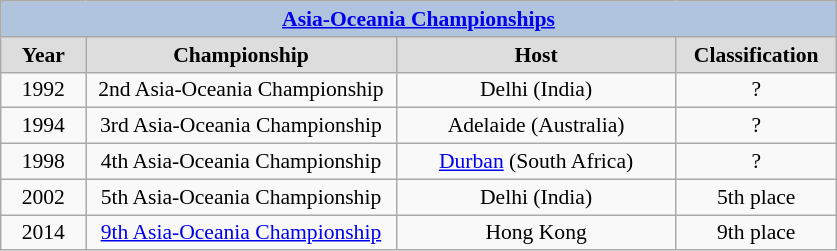<table class="wikitable" style=font-size:90%>
<tr align=center style="background:#B0C4DE;">
<td colspan=4><strong><a href='#'>Asia-Oceania Championships</a></strong></td>
</tr>
<tr align=center bgcolor="#dddddd">
<td width=50><strong>Year</strong></td>
<td width=200><strong>Championship</strong></td>
<td width=180><strong>Host</strong></td>
<td width=100><strong>Classification</strong></td>
</tr>
<tr align=center>
<td>1992</td>
<td>2nd Asia-Oceania Championship</td>
<td>Delhi (India)</td>
<td align="center">?</td>
</tr>
<tr align=center>
<td>1994</td>
<td>3rd Asia-Oceania Championship</td>
<td>Adelaide (Australia)</td>
<td align="center">?</td>
</tr>
<tr align=center>
<td>1998</td>
<td>4th Asia-Oceania Championship</td>
<td><a href='#'>Durban</a> (South Africa)</td>
<td align="center">?</td>
</tr>
<tr align=center>
<td>2002</td>
<td>5th Asia-Oceania Championship</td>
<td>Delhi (India)</td>
<td align="center">5th place</td>
</tr>
<tr align=center>
<td>2014</td>
<td><a href='#'>9th Asia-Oceania Championship</a></td>
<td>Hong Kong</td>
<td align="center">9th place</td>
</tr>
</table>
